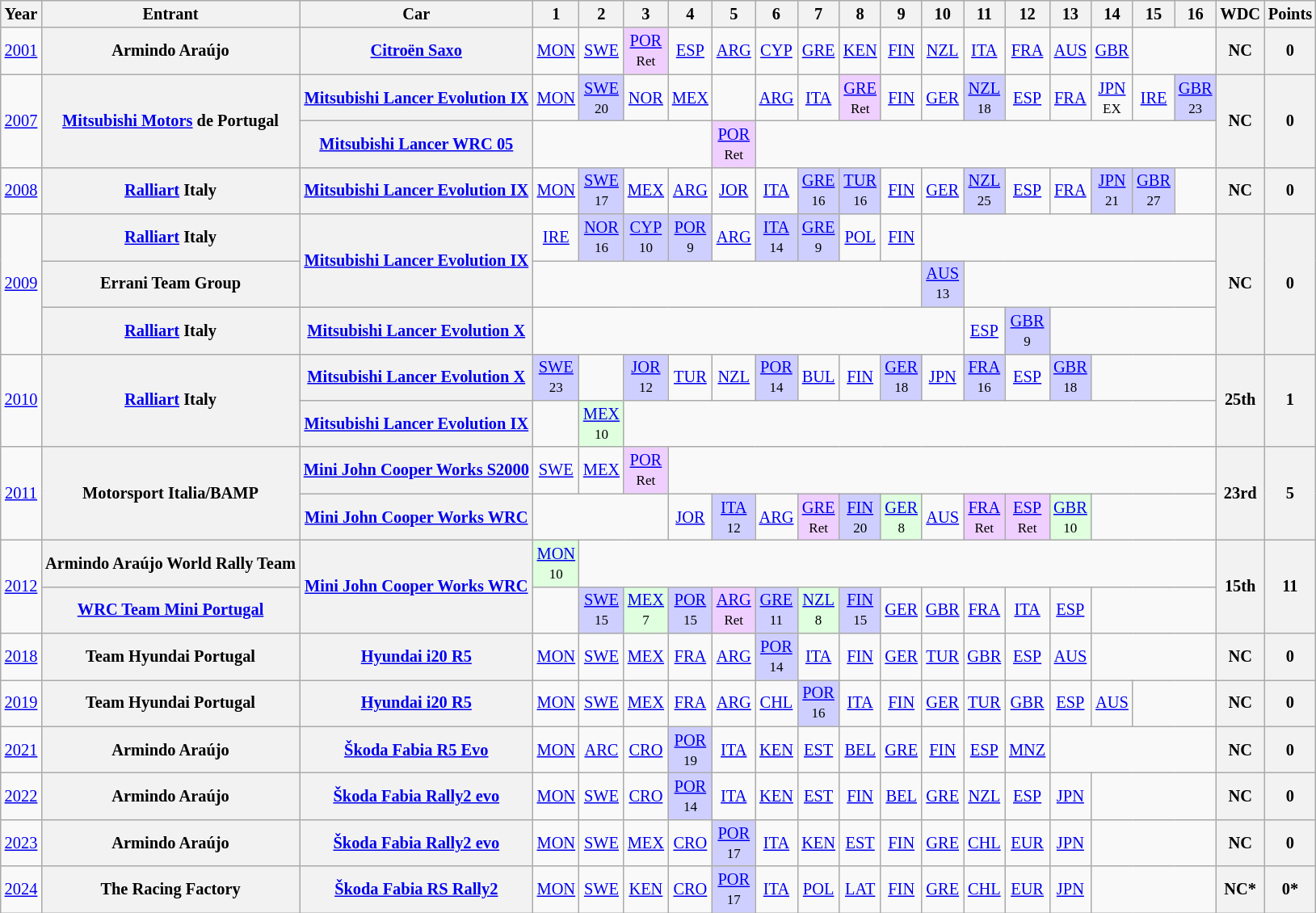<table class="wikitable" border="1" style="text-align:center; font-size:85%;">
<tr>
<th>Year</th>
<th>Entrant</th>
<th>Car</th>
<th>1</th>
<th>2</th>
<th>3</th>
<th>4</th>
<th>5</th>
<th>6</th>
<th>7</th>
<th>8</th>
<th>9</th>
<th>10</th>
<th>11</th>
<th>12</th>
<th>13</th>
<th>14</th>
<th>15</th>
<th>16</th>
<th>WDC</th>
<th>Points</th>
</tr>
<tr>
<td><a href='#'>2001</a></td>
<th nowrap>Armindo Araújo</th>
<th nowrap><a href='#'>Citroën Saxo</a></th>
<td><a href='#'>MON</a></td>
<td><a href='#'>SWE</a></td>
<td style="background:#EFCFFF;"><a href='#'>POR</a><br><small>Ret</small></td>
<td><a href='#'>ESP</a></td>
<td><a href='#'>ARG</a></td>
<td><a href='#'>CYP</a></td>
<td><a href='#'>GRE</a></td>
<td><a href='#'>KEN</a></td>
<td><a href='#'>FIN</a></td>
<td><a href='#'>NZL</a></td>
<td><a href='#'>ITA</a></td>
<td><a href='#'>FRA</a></td>
<td><a href='#'>AUS</a></td>
<td><a href='#'>GBR</a></td>
<td colspan=2></td>
<th>NC</th>
<th>0</th>
</tr>
<tr>
<td rowspan=2><a href='#'>2007</a></td>
<th rowspan=2 nowrap><a href='#'>Mitsubishi Motors</a> de Portugal</th>
<th nowrap><a href='#'>Mitsubishi Lancer Evolution IX</a></th>
<td><a href='#'>MON</a></td>
<td style="background:#CFCFFF;"><a href='#'>SWE</a><br><small>20</small></td>
<td><a href='#'>NOR</a></td>
<td><a href='#'>MEX</a></td>
<td></td>
<td><a href='#'>ARG</a></td>
<td><a href='#'>ITA</a></td>
<td style="background:#EFCFFF;"><a href='#'>GRE</a><br><small>Ret</small></td>
<td><a href='#'>FIN</a></td>
<td><a href='#'>GER</a></td>
<td style="background:#CFCFFF;"><a href='#'>NZL</a><br><small>18</small></td>
<td><a href='#'>ESP</a></td>
<td><a href='#'>FRA</a></td>
<td><a href='#'>JPN</a><br><small>EX</small></td>
<td><a href='#'>IRE</a></td>
<td style="background:#CFCFFF;"><a href='#'>GBR</a><br><small>23</small></td>
<th rowspan=2>NC</th>
<th rowspan=2>0</th>
</tr>
<tr>
<th nowrap><a href='#'>Mitsubishi Lancer WRC 05</a></th>
<td colspan=4></td>
<td style="background:#EFCFFF;"><a href='#'>POR</a><br><small>Ret</small></td>
<td colspan=11></td>
</tr>
<tr>
<td><a href='#'>2008</a></td>
<th nowrap><a href='#'>Ralliart</a> Italy</th>
<th nowrap><a href='#'>Mitsubishi Lancer Evolution IX</a></th>
<td><a href='#'>MON</a></td>
<td style="background:#CFCFFF;"><a href='#'>SWE</a><br><small>17</small></td>
<td><a href='#'>MEX</a></td>
<td><a href='#'>ARG</a></td>
<td><a href='#'>JOR</a></td>
<td><a href='#'>ITA</a></td>
<td style="background:#CFCFFF;"><a href='#'>GRE</a><br><small>16</small></td>
<td style="background:#CFCFFF;"><a href='#'>TUR</a><br><small>16</small></td>
<td><a href='#'>FIN</a></td>
<td><a href='#'>GER</a></td>
<td style="background:#CFCFFF;"><a href='#'>NZL</a><br><small>25</small></td>
<td><a href='#'>ESP</a></td>
<td><a href='#'>FRA</a></td>
<td style="background:#CFCFFF;"><a href='#'>JPN</a><br><small>21</small></td>
<td style="background:#CFCFFF;"><a href='#'>GBR</a><br><small>27</small></td>
<td></td>
<th>NC</th>
<th>0</th>
</tr>
<tr>
<td rowspan=3><a href='#'>2009</a></td>
<th nowrap><a href='#'>Ralliart</a> Italy</th>
<th rowspan=2 nowrap><a href='#'>Mitsubishi Lancer Evolution IX</a></th>
<td><a href='#'>IRE</a></td>
<td style="background:#CFCFFF;"><a href='#'>NOR</a><br><small>16</small></td>
<td style="background:#CFCFFF;"><a href='#'>CYP</a><br><small>10</small></td>
<td style="background:#CFCFFF;"><a href='#'>POR</a><br><small>9</small></td>
<td><a href='#'>ARG</a></td>
<td style="background:#CFCFFF;"><a href='#'>ITA</a><br><small>14</small></td>
<td style="background:#CFCFFF;"><a href='#'>GRE</a><br><small>9</small></td>
<td><a href='#'>POL</a></td>
<td><a href='#'>FIN</a></td>
<td colspan=7></td>
<th rowspan=3>NC</th>
<th rowspan=3>0</th>
</tr>
<tr>
<th nowrap>Errani Team Group</th>
<td colspan=9></td>
<td style="background:#CFCFFF;"><a href='#'>AUS</a><br><small>13</small></td>
<td colspan=6></td>
</tr>
<tr>
<th nowrap><a href='#'>Ralliart</a> Italy</th>
<th nowrap><a href='#'>Mitsubishi Lancer Evolution X</a></th>
<td colspan=10></td>
<td><a href='#'>ESP</a></td>
<td style="background:#CFCFFF;"><a href='#'>GBR</a><br><small>9</small></td>
<td colspan=4></td>
</tr>
<tr>
<td rowspan=2><a href='#'>2010</a></td>
<th rowspan=2 nowrap><a href='#'>Ralliart</a> Italy</th>
<th nowrap><a href='#'>Mitsubishi Lancer Evolution X</a></th>
<td style="background:#CFCFFF;"><a href='#'>SWE</a><br><small>23</small></td>
<td></td>
<td style="background:#CFCFFF;"><a href='#'>JOR</a><br><small>12</small></td>
<td><a href='#'>TUR</a></td>
<td><a href='#'>NZL</a></td>
<td style="background:#CFCFFF;"><a href='#'>POR</a><br><small>14</small></td>
<td><a href='#'>BUL</a></td>
<td><a href='#'>FIN</a></td>
<td style="background:#CFCFFF;"><a href='#'>GER</a><br><small>18</small></td>
<td><a href='#'>JPN</a></td>
<td style="background:#CFCFFF;"><a href='#'>FRA</a><br><small>16</small></td>
<td><a href='#'>ESP</a></td>
<td style="background:#CFCFFF;"><a href='#'>GBR</a><br><small>18</small></td>
<td colspan=3></td>
<th rowspan=2>25th</th>
<th rowspan=2>1</th>
</tr>
<tr>
<th nowrap><a href='#'>Mitsubishi Lancer Evolution IX</a></th>
<td></td>
<td style="background:#DFFFDF;"><a href='#'>MEX</a><br><small>10</small></td>
<td colspan=14></td>
</tr>
<tr>
<td rowspan=2><a href='#'>2011</a></td>
<th rowspan=2 nowrap>Motorsport Italia/BAMP</th>
<th nowrap><a href='#'>Mini John Cooper Works S2000</a></th>
<td><a href='#'>SWE</a></td>
<td><a href='#'>MEX</a></td>
<td style="background:#EFCFFF;"><a href='#'>POR</a><br><small>Ret</small></td>
<td colspan=13></td>
<th rowspan=2>23rd</th>
<th rowspan=2>5</th>
</tr>
<tr>
<th nowrap><a href='#'>Mini John Cooper Works WRC</a></th>
<td colspan=3></td>
<td><a href='#'>JOR</a></td>
<td style="background:#CFCFFF;"><a href='#'>ITA</a><br><small>12</small></td>
<td><a href='#'>ARG</a></td>
<td style="background:#EFCFFF;"><a href='#'>GRE</a><br><small>Ret</small></td>
<td style="background:#CFCFFF;"><a href='#'>FIN</a><br><small>20</small></td>
<td style="background:#DFFFDF;"><a href='#'>GER</a><br><small>8</small></td>
<td><a href='#'>AUS</a></td>
<td style="background:#EFCFFF;"><a href='#'>FRA</a><br><small>Ret</small></td>
<td style="background:#EFCFFF;"><a href='#'>ESP</a><br><small>Ret</small></td>
<td style="background:#DFFFDF;"><a href='#'>GBR</a><br><small>10</small></td>
<td colspan=3></td>
</tr>
<tr>
<td rowspan=2><a href='#'>2012</a></td>
<th nowrap>Armindo Araújo World Rally Team</th>
<th rowspan=2 nowrap><a href='#'>Mini John Cooper Works WRC</a></th>
<td style="background:#DFFFDF;"><a href='#'>MON</a><br><small>10</small></td>
<td colspan=15></td>
<th rowspan=2>15th</th>
<th rowspan=2>11</th>
</tr>
<tr>
<th nowrap><a href='#'>WRC Team Mini Portugal</a></th>
<td></td>
<td style="background:#CFCFFF;"><a href='#'>SWE</a><br><small>15</small></td>
<td style="background:#DFFFDF;"><a href='#'>MEX</a><br><small>7</small></td>
<td style="background:#CFCFFF;"><a href='#'>POR</a><br><small>15</small></td>
<td style="background:#EFCFFF;"><a href='#'>ARG</a><br><small>Ret</small></td>
<td style="background:#CFCFFF;"><a href='#'>GRE</a><br><small>11</small></td>
<td style="background:#DFFFDF;"><a href='#'>NZL</a><br><small>8</small></td>
<td style="background:#CFCFFF;"><a href='#'>FIN</a><br><small>15</small></td>
<td><a href='#'>GER</a></td>
<td><a href='#'>GBR</a></td>
<td><a href='#'>FRA</a></td>
<td><a href='#'>ITA</a></td>
<td><a href='#'>ESP</a></td>
<td colspan=3></td>
</tr>
<tr>
<td><a href='#'>2018</a></td>
<th nowrap>Team Hyundai Portugal</th>
<th nowrap><a href='#'>Hyundai i20 R5</a></th>
<td><a href='#'>MON</a></td>
<td><a href='#'>SWE</a></td>
<td><a href='#'>MEX</a></td>
<td><a href='#'>FRA</a></td>
<td><a href='#'>ARG</a></td>
<td style="background:#CFCFFF;"><a href='#'>POR</a><br><small>14</small></td>
<td><a href='#'>ITA</a></td>
<td><a href='#'>FIN</a></td>
<td><a href='#'>GER</a></td>
<td><a href='#'>TUR</a></td>
<td><a href='#'>GBR</a></td>
<td><a href='#'>ESP</a></td>
<td><a href='#'>AUS</a></td>
<td colspan=3></td>
<th>NC</th>
<th>0</th>
</tr>
<tr>
<td><a href='#'>2019</a></td>
<th nowrap>Team Hyundai Portugal</th>
<th nowrap><a href='#'>Hyundai i20 R5</a></th>
<td><a href='#'>MON</a></td>
<td><a href='#'>SWE</a></td>
<td><a href='#'>MEX</a></td>
<td><a href='#'>FRA</a></td>
<td><a href='#'>ARG</a></td>
<td><a href='#'>CHL</a></td>
<td style="background:#CFCFFF;"><a href='#'>POR</a><br><small>16</small></td>
<td><a href='#'>ITA</a></td>
<td><a href='#'>FIN</a></td>
<td><a href='#'>GER</a></td>
<td><a href='#'>TUR</a></td>
<td><a href='#'>GBR</a></td>
<td><a href='#'>ESP</a></td>
<td><a href='#'>AUS</a><br></td>
<td colspan=2></td>
<th>NC</th>
<th>0</th>
</tr>
<tr>
<td><a href='#'>2021</a></td>
<th nowrap>Armindo Araújo</th>
<th nowrap><a href='#'>Škoda Fabia R5 Evo</a></th>
<td><a href='#'>MON</a></td>
<td><a href='#'>ARC</a></td>
<td><a href='#'>CRO</a></td>
<td style="background:#CFCFFF;"><a href='#'>POR</a><br><small>19</small></td>
<td><a href='#'>ITA</a></td>
<td><a href='#'>KEN</a></td>
<td><a href='#'>EST</a></td>
<td><a href='#'>BEL</a></td>
<td><a href='#'>GRE</a></td>
<td><a href='#'>FIN</a></td>
<td><a href='#'>ESP</a></td>
<td><a href='#'>MNZ</a></td>
<td colspan=4></td>
<th>NC</th>
<th>0</th>
</tr>
<tr>
<td><a href='#'>2022</a></td>
<th nowrap>Armindo Araújo</th>
<th nowrap><a href='#'>Škoda Fabia Rally2 evo</a></th>
<td><a href='#'>MON</a></td>
<td><a href='#'>SWE</a></td>
<td><a href='#'>CRO</a></td>
<td style="background:#CFCFFF;"><a href='#'>POR</a><br><small>14</small></td>
<td><a href='#'>ITA</a></td>
<td><a href='#'>KEN</a></td>
<td><a href='#'>EST</a></td>
<td><a href='#'>FIN</a></td>
<td><a href='#'>BEL</a></td>
<td><a href='#'>GRE</a></td>
<td><a href='#'>NZL</a></td>
<td><a href='#'>ESP</a></td>
<td><a href='#'>JPN</a></td>
<td colspan=3></td>
<th>NC</th>
<th>0</th>
</tr>
<tr>
<td><a href='#'>2023</a></td>
<th nowrap>Armindo Araújo</th>
<th nowrap><a href='#'>Škoda Fabia Rally2 evo</a></th>
<td><a href='#'>MON</a></td>
<td><a href='#'>SWE</a></td>
<td><a href='#'>MEX</a></td>
<td><a href='#'>CRO</a></td>
<td style="background:#CFCFFF;"><a href='#'>POR</a><br><small>17</small></td>
<td><a href='#'>ITA</a></td>
<td><a href='#'>KEN</a></td>
<td><a href='#'>EST</a></td>
<td><a href='#'>FIN</a></td>
<td><a href='#'>GRE</a></td>
<td><a href='#'>CHL</a></td>
<td><a href='#'>EUR</a></td>
<td><a href='#'>JPN</a></td>
<td colspan=3></td>
<th>NC</th>
<th>0</th>
</tr>
<tr>
<td><a href='#'>2024</a></td>
<th nowrap>The Racing Factory</th>
<th nowrap><a href='#'>Škoda Fabia RS Rally2</a></th>
<td><a href='#'>MON</a></td>
<td><a href='#'>SWE</a></td>
<td><a href='#'>KEN</a></td>
<td><a href='#'>CRO</a></td>
<td style="background:#CFCFFF;"><a href='#'>POR</a><br><small>17</small></td>
<td><a href='#'>ITA</a></td>
<td><a href='#'>POL</a></td>
<td><a href='#'>LAT</a></td>
<td><a href='#'>FIN</a></td>
<td><a href='#'>GRE</a></td>
<td><a href='#'>CHL</a></td>
<td><a href='#'>EUR</a></td>
<td><a href='#'>JPN</a></td>
<td colspan=3></td>
<th>NC*</th>
<th>0*</th>
</tr>
</table>
